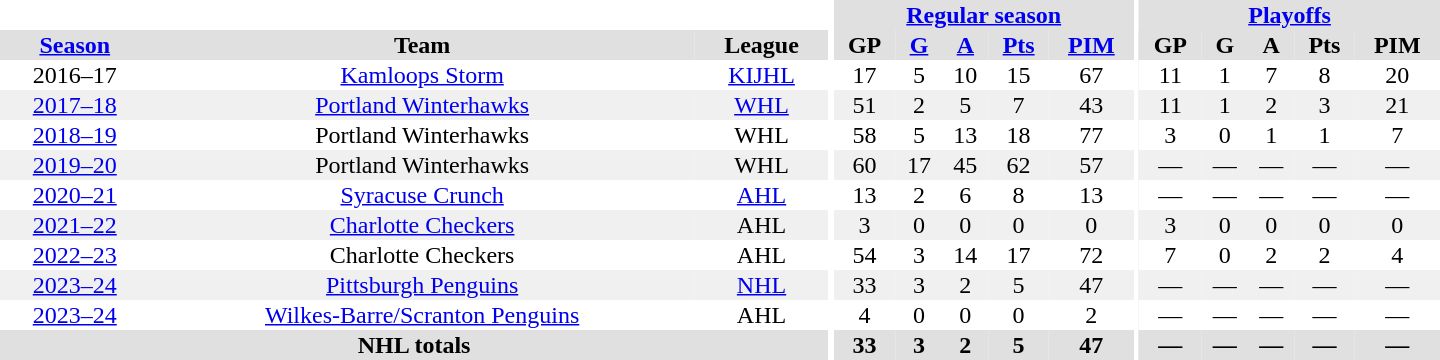<table border="0" cellpadding="1" cellspacing="0" style="text-align:center; width:60em">
<tr bgcolor="#e0e0e0">
<th colspan="3" bgcolor="#ffffff"></th>
<th rowspan="101" bgcolor="#ffffff"></th>
<th colspan="5"><a href='#'>Regular season</a></th>
<th rowspan="101" bgcolor="#ffffff"></th>
<th colspan="5"><a href='#'>Playoffs</a></th>
</tr>
<tr bgcolor="#e0e0e0">
<th><a href='#'>Season</a></th>
<th>Team</th>
<th>League</th>
<th>GP</th>
<th><a href='#'>G</a></th>
<th><a href='#'>A</a></th>
<th><a href='#'>Pts</a></th>
<th><a href='#'>PIM</a></th>
<th>GP</th>
<th>G</th>
<th>A</th>
<th>Pts</th>
<th>PIM</th>
</tr>
<tr>
<td>2016–17</td>
<td><a href='#'>Kamloops Storm</a></td>
<td><a href='#'>KIJHL</a></td>
<td>17</td>
<td>5</td>
<td>10</td>
<td>15</td>
<td>67</td>
<td>11</td>
<td>1</td>
<td>7</td>
<td>8</td>
<td>20</td>
</tr>
<tr bgcolor="#f0f0f0">
<td><a href='#'>2017–18</a></td>
<td><a href='#'>Portland Winterhawks</a></td>
<td><a href='#'>WHL</a></td>
<td>51</td>
<td>2</td>
<td>5</td>
<td>7</td>
<td>43</td>
<td>11</td>
<td>1</td>
<td>2</td>
<td>3</td>
<td>21</td>
</tr>
<tr>
<td><a href='#'>2018–19</a></td>
<td>Portland Winterhawks</td>
<td>WHL</td>
<td>58</td>
<td>5</td>
<td>13</td>
<td>18</td>
<td>77</td>
<td>3</td>
<td>0</td>
<td>1</td>
<td>1</td>
<td>7</td>
</tr>
<tr bgcolor="#f0f0f0">
<td><a href='#'>2019–20</a></td>
<td>Portland Winterhawks</td>
<td>WHL</td>
<td>60</td>
<td>17</td>
<td>45</td>
<td>62</td>
<td>57</td>
<td>—</td>
<td>—</td>
<td>—</td>
<td>—</td>
<td>—</td>
</tr>
<tr>
<td><a href='#'>2020–21</a></td>
<td><a href='#'>Syracuse Crunch</a></td>
<td><a href='#'>AHL</a></td>
<td>13</td>
<td>2</td>
<td>6</td>
<td>8</td>
<td>13</td>
<td>—</td>
<td>—</td>
<td>—</td>
<td>—</td>
<td>—</td>
</tr>
<tr bgcolor="#f0f0f0">
<td><a href='#'>2021–22</a></td>
<td><a href='#'>Charlotte Checkers</a></td>
<td>AHL</td>
<td>3</td>
<td>0</td>
<td>0</td>
<td>0</td>
<td>0</td>
<td>3</td>
<td>0</td>
<td>0</td>
<td>0</td>
<td>0</td>
</tr>
<tr>
<td><a href='#'>2022–23</a></td>
<td>Charlotte Checkers</td>
<td>AHL</td>
<td>54</td>
<td>3</td>
<td>14</td>
<td>17</td>
<td>72</td>
<td>7</td>
<td>0</td>
<td>2</td>
<td>2</td>
<td>4</td>
</tr>
<tr bgcolor="#f0f0f0">
<td><a href='#'>2023–24</a></td>
<td><a href='#'>Pittsburgh Penguins</a></td>
<td><a href='#'>NHL</a></td>
<td>33</td>
<td>3</td>
<td>2</td>
<td>5</td>
<td>47</td>
<td>—</td>
<td>—</td>
<td>—</td>
<td>—</td>
<td>—</td>
</tr>
<tr>
<td><a href='#'>2023–24</a></td>
<td><a href='#'>Wilkes-Barre/Scranton Penguins</a></td>
<td>AHL</td>
<td>4</td>
<td>0</td>
<td>0</td>
<td>0</td>
<td>2</td>
<td>—</td>
<td>—</td>
<td>—</td>
<td>—</td>
<td>—</td>
</tr>
<tr bgcolor="#e0e0e0">
<th colspan="3">NHL totals</th>
<th>33</th>
<th>3</th>
<th>2</th>
<th>5</th>
<th>47</th>
<th>—</th>
<th>—</th>
<th>—</th>
<th>—</th>
<th>—</th>
</tr>
</table>
